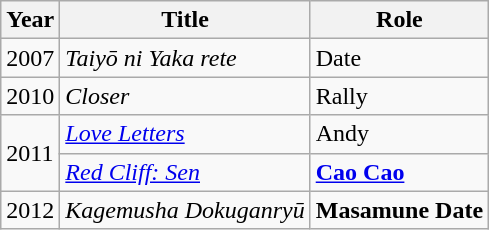<table class="wikitable">
<tr>
<th>Year</th>
<th>Title</th>
<th>Role</th>
</tr>
<tr>
<td>2007</td>
<td><em>Taiyō ni Yaka rete</em></td>
<td>Date</td>
</tr>
<tr>
<td>2010</td>
<td><em>Closer</em></td>
<td>Rally</td>
</tr>
<tr>
<td rowspan="2">2011</td>
<td><em><a href='#'>Love Letters</a></em></td>
<td>Andy</td>
</tr>
<tr>
<td><em><a href='#'>Red Cliff: Sen</a></em></td>
<td><strong><a href='#'>Cao Cao</a></strong></td>
</tr>
<tr>
<td>2012</td>
<td><em>Kagemusha Dokuganryū</em></td>
<td><strong>Masamune Date</strong></td>
</tr>
</table>
